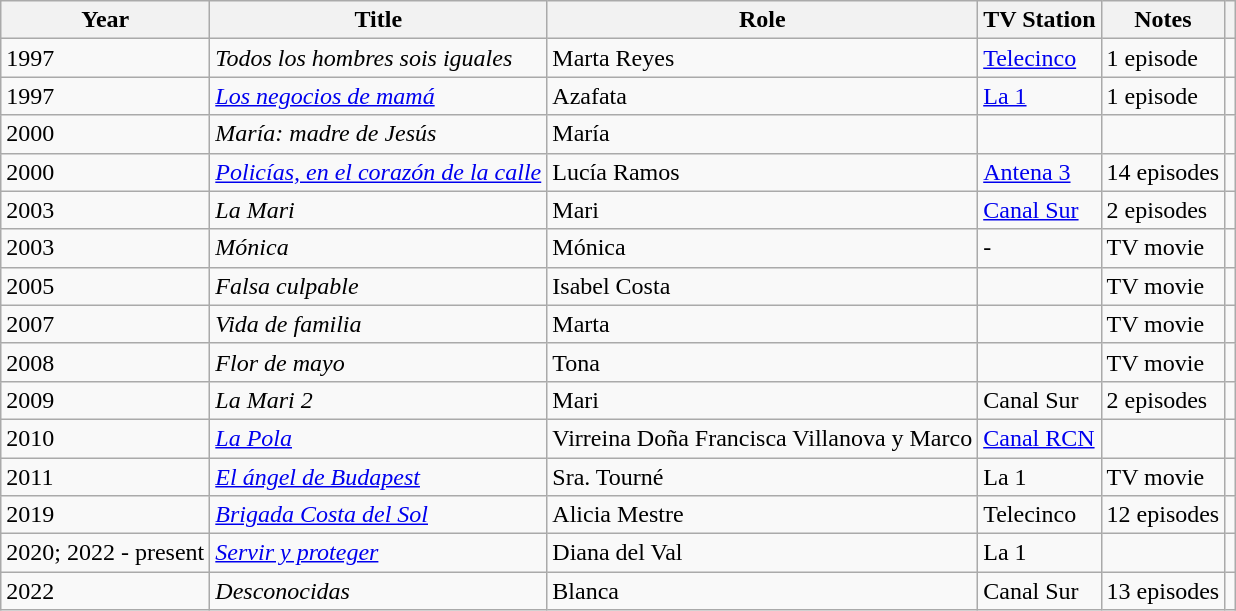<table class="wikitable">
<tr>
<th>Year</th>
<th>Title</th>
<th>Role</th>
<th class="unsortable">TV Station</th>
<th class="unsortable">Notes</th>
<th class="unsortable"></th>
</tr>
<tr>
<td>1997</td>
<td><em>Todos los hombres sois iguales</em></td>
<td>Marta Reyes</td>
<td><a href='#'>Telecinco</a></td>
<td>1 episode</td>
<td></td>
</tr>
<tr>
<td>1997</td>
<td><em><a href='#'>Los negocios de mamá</a></em></td>
<td>Azafata</td>
<td><a href='#'>La 1</a></td>
<td>1 episode</td>
<td></td>
</tr>
<tr>
<td>2000</td>
<td><em>María: madre de Jesús</em></td>
<td>María</td>
<td></td>
<td></td>
<td></td>
</tr>
<tr>
<td>2000</td>
<td><em><a href='#'>Policías, en el corazón de la calle</a></em></td>
<td>Lucía Ramos</td>
<td><a href='#'>Antena 3</a></td>
<td>14 episodes</td>
<td></td>
</tr>
<tr>
<td>2003</td>
<td><em>La Mari</em></td>
<td>Mari</td>
<td><a href='#'>Canal Sur</a></td>
<td>2 episodes</td>
<td></td>
</tr>
<tr>
<td>2003</td>
<td><em>Mónica</em></td>
<td>Mónica</td>
<td>-</td>
<td>TV movie</td>
<td></td>
</tr>
<tr>
<td>2005</td>
<td><em>Falsa culpable</em></td>
<td>Isabel Costa</td>
<td></td>
<td>TV movie</td>
<td></td>
</tr>
<tr>
<td>2007</td>
<td><em>Vida de familia</em></td>
<td>Marta</td>
<td></td>
<td>TV movie</td>
<td></td>
</tr>
<tr>
<td>2008</td>
<td><em>Flor de mayo</em></td>
<td>Tona</td>
<td></td>
<td>TV movie</td>
<td></td>
</tr>
<tr>
<td>2009</td>
<td><em>La Mari 2</em></td>
<td>Mari</td>
<td>Canal Sur</td>
<td>2 episodes</td>
<td></td>
</tr>
<tr>
<td>2010</td>
<td><em><a href='#'>La Pola</a></em></td>
<td>Virreina Doña Francisca Villanova y Marco</td>
<td><a href='#'>Canal RCN</a></td>
<td></td>
<td></td>
</tr>
<tr>
<td>2011</td>
<td><em><a href='#'>El ángel de Budapest</a></em></td>
<td>Sra. Tourné</td>
<td>La 1</td>
<td>TV movie</td>
<td></td>
</tr>
<tr>
<td>2019</td>
<td><em><a href='#'>Brigada Costa del Sol</a></em></td>
<td>Alicia Mestre</td>
<td>Telecinco</td>
<td>12 episodes</td>
<td></td>
</tr>
<tr>
<td>2020; 2022 - present</td>
<td><em><a href='#'>Servir y proteger</a></em></td>
<td>Diana del Val</td>
<td>La 1</td>
<td></td>
<td></td>
</tr>
<tr>
<td>2022</td>
<td><em>Desconocidas</em></td>
<td>Blanca</td>
<td>Canal Sur</td>
<td>13 episodes</td>
<td></td>
</tr>
</table>
